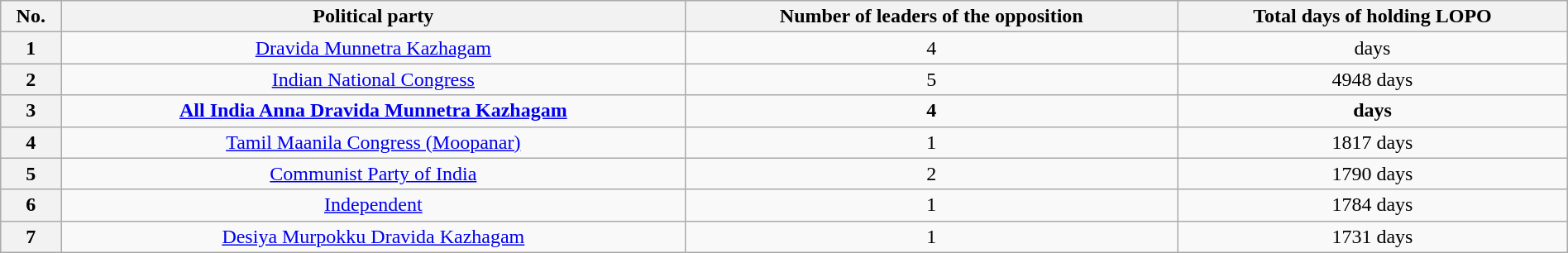<table class="wikitable sortable" style="width:100%; text-align:center">
<tr>
<th>No.</th>
<th>Political party</th>
<th>Number of leaders of the opposition</th>
<th>Total days of holding LOPO</th>
</tr>
<tr>
<th>1</th>
<td><a href='#'>Dravida Munnetra Kazhagam</a></td>
<td>4</td>
<td> days</td>
</tr>
<tr>
<th>2</th>
<td><a href='#'>Indian National Congress</a></td>
<td>5</td>
<td>4948 days</td>
</tr>
<tr>
<th>3</th>
<td><strong><a href='#'>All India Anna Dravida Munnetra Kazhagam</a></strong></td>
<td><strong>4</strong></td>
<td><strong> days</strong></td>
</tr>
<tr>
<th>4</th>
<td><a href='#'>Tamil Maanila Congress (Moopanar)</a></td>
<td>1</td>
<td>1817 days</td>
</tr>
<tr>
<th>5</th>
<td><a href='#'>Communist Party of India</a></td>
<td>2</td>
<td>1790 days</td>
</tr>
<tr>
<th>6</th>
<td><a href='#'>Independent</a></td>
<td>1</td>
<td>1784 days</td>
</tr>
<tr>
<th>7</th>
<td><a href='#'>Desiya Murpokku Dravida Kazhagam</a></td>
<td>1</td>
<td>1731 days</td>
</tr>
</table>
